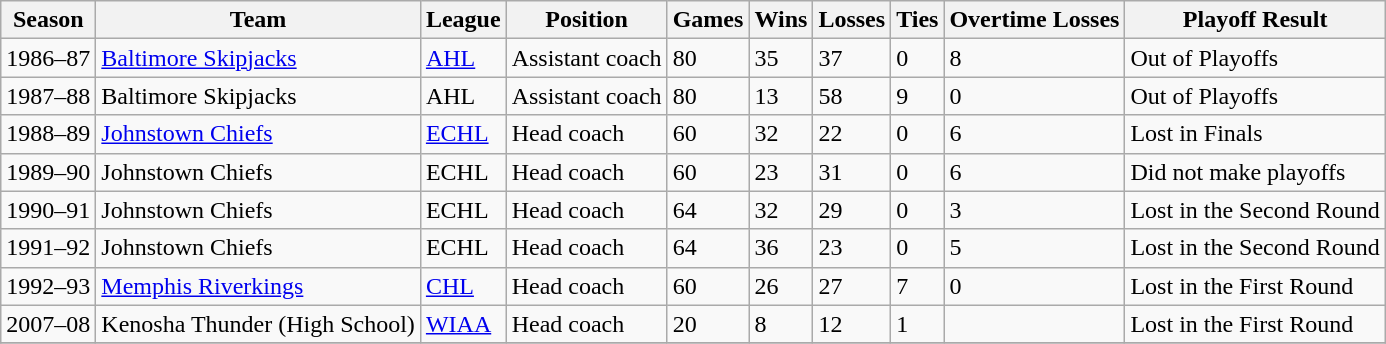<table class="wikitable sortable">
<tr>
<th>Season</th>
<th>Team</th>
<th>League</th>
<th>Position</th>
<th>Games</th>
<th>Wins</th>
<th>Losses</th>
<th>Ties</th>
<th>Overtime Losses</th>
<th>Playoff Result</th>
</tr>
<tr>
<td>1986–87</td>
<td><a href='#'>Baltimore Skipjacks</a></td>
<td><a href='#'>AHL</a></td>
<td>Assistant coach</td>
<td>80</td>
<td>35</td>
<td>37</td>
<td>0</td>
<td>8</td>
<td>Out of Playoffs</td>
</tr>
<tr>
<td>1987–88</td>
<td>Baltimore Skipjacks</td>
<td>AHL</td>
<td>Assistant coach</td>
<td>80</td>
<td>13</td>
<td>58</td>
<td>9</td>
<td>0</td>
<td>Out of Playoffs</td>
</tr>
<tr>
<td>1988–89</td>
<td><a href='#'>Johnstown Chiefs</a></td>
<td><a href='#'>ECHL</a></td>
<td>Head coach</td>
<td>60</td>
<td>32</td>
<td>22</td>
<td>0</td>
<td>6</td>
<td>Lost in Finals</td>
</tr>
<tr>
<td>1989–90</td>
<td>Johnstown Chiefs</td>
<td>ECHL</td>
<td>Head coach</td>
<td>60</td>
<td>23</td>
<td>31</td>
<td>0</td>
<td>6</td>
<td>Did not make playoffs</td>
</tr>
<tr>
<td>1990–91</td>
<td>Johnstown Chiefs</td>
<td>ECHL</td>
<td>Head coach</td>
<td>64</td>
<td>32</td>
<td>29</td>
<td>0</td>
<td>3</td>
<td>Lost in the Second Round</td>
</tr>
<tr>
<td>1991–92</td>
<td>Johnstown Chiefs</td>
<td>ECHL</td>
<td>Head coach</td>
<td>64</td>
<td>36</td>
<td>23</td>
<td>0</td>
<td>5</td>
<td>Lost in the Second Round</td>
</tr>
<tr>
<td>1992–93</td>
<td><a href='#'>Memphis Riverkings</a></td>
<td><a href='#'>CHL</a></td>
<td>Head coach</td>
<td>60</td>
<td>26</td>
<td>27</td>
<td>7</td>
<td>0</td>
<td>Lost in the First Round</td>
</tr>
<tr>
<td>2007–08</td>
<td>Kenosha Thunder (High School)</td>
<td><a href='#'>WIAA</a></td>
<td>Head coach</td>
<td>20</td>
<td>8</td>
<td>12</td>
<td>1</td>
<td></td>
<td>Lost in the First Round</td>
</tr>
<tr>
</tr>
</table>
